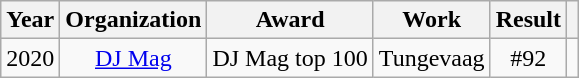<table class="wikitable plainrowheaders" style="text-align:center;">
<tr>
<th>Year</th>
<th>Organization</th>
<th>Award</th>
<th>Work</th>
<th>Result</th>
<th></th>
</tr>
<tr>
<td>2020</td>
<td><a href='#'>DJ Mag</a></td>
<td>DJ Mag top 100</td>
<td>Tungevaag</td>
<td>#92</td>
<td></td>
</tr>
</table>
